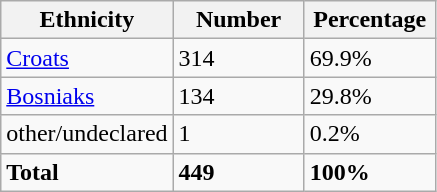<table class="wikitable">
<tr>
<th width="100px">Ethnicity</th>
<th width="80px">Number</th>
<th width="80px">Percentage</th>
</tr>
<tr>
<td><a href='#'>Croats</a></td>
<td>314</td>
<td>69.9%</td>
</tr>
<tr>
<td><a href='#'>Bosniaks</a></td>
<td>134</td>
<td>29.8%</td>
</tr>
<tr>
<td>other/undeclared</td>
<td>1</td>
<td>0.2%</td>
</tr>
<tr>
<td><strong>Total</strong></td>
<td><strong>449</strong></td>
<td><strong>100%</strong></td>
</tr>
</table>
